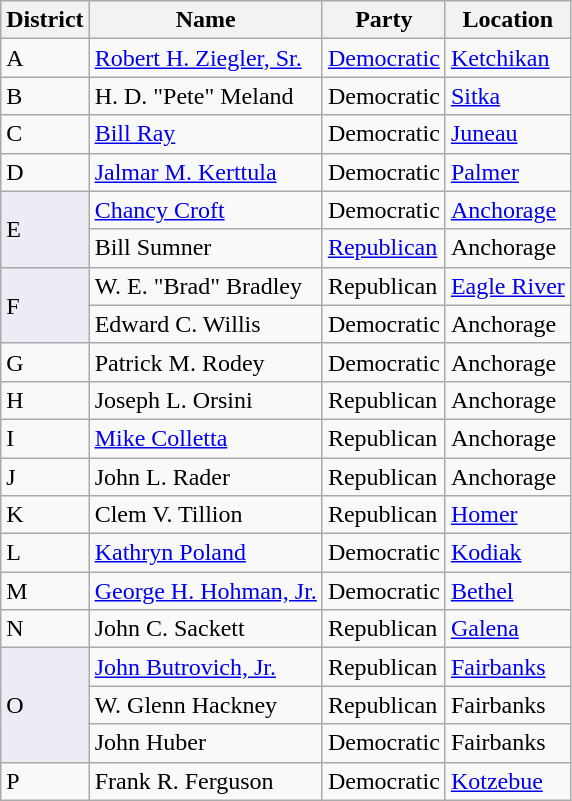<table class="wikitable">
<tr>
<th>District</th>
<th>Name</th>
<th>Party</th>
<th>Location</th>
</tr>
<tr>
<td>A</td>
<td><a href='#'>Robert H. Ziegler, Sr.</a></td>
<td><a href='#'>Democratic</a></td>
<td><a href='#'>Ketchikan</a></td>
</tr>
<tr>
<td>B</td>
<td>H. D. "Pete" Meland</td>
<td>Democratic</td>
<td><a href='#'>Sitka</a></td>
</tr>
<tr>
<td>C</td>
<td><a href='#'>Bill Ray</a></td>
<td>Democratic</td>
<td><a href='#'>Juneau</a></td>
</tr>
<tr>
<td>D</td>
<td><a href='#'>Jalmar M. Kerttula</a></td>
<td>Democratic</td>
<td><a href='#'>Palmer</a></td>
</tr>
<tr>
<td rowspan="2" bgcolor="#EEEBF4">E</td>
<td><a href='#'>Chancy Croft</a></td>
<td>Democratic</td>
<td><a href='#'>Anchorage</a></td>
</tr>
<tr>
<td>Bill Sumner</td>
<td><a href='#'>Republican</a></td>
<td>Anchorage</td>
</tr>
<tr>
<td rowspan="2" bgcolor="#EEEBF4">F</td>
<td>W. E. "Brad" Bradley</td>
<td>Republican</td>
<td><a href='#'>Eagle River</a></td>
</tr>
<tr>
<td>Edward C. Willis</td>
<td>Democratic</td>
<td>Anchorage</td>
</tr>
<tr>
<td>G</td>
<td>Patrick M. Rodey</td>
<td>Democratic</td>
<td>Anchorage</td>
</tr>
<tr>
<td>H</td>
<td>Joseph L. Orsini</td>
<td>Republican</td>
<td>Anchorage</td>
</tr>
<tr>
<td>I</td>
<td><a href='#'>Mike Colletta</a></td>
<td>Republican</td>
<td>Anchorage</td>
</tr>
<tr>
<td>J</td>
<td>John L. Rader</td>
<td>Republican</td>
<td>Anchorage</td>
</tr>
<tr>
<td>K</td>
<td>Clem V. Tillion</td>
<td>Republican</td>
<td><a href='#'>Homer</a></td>
</tr>
<tr>
<td>L</td>
<td><a href='#'>Kathryn Poland</a></td>
<td>Democratic</td>
<td><a href='#'>Kodiak</a></td>
</tr>
<tr>
<td>M</td>
<td><a href='#'>George H. Hohman, Jr.</a></td>
<td>Democratic</td>
<td><a href='#'>Bethel</a></td>
</tr>
<tr>
<td>N</td>
<td>John C. Sackett</td>
<td>Republican</td>
<td><a href='#'>Galena</a></td>
</tr>
<tr>
<td rowspan="3" bgcolor="#EEEBF4">O</td>
<td><a href='#'>John Butrovich, Jr.</a></td>
<td>Republican</td>
<td><a href='#'>Fairbanks</a></td>
</tr>
<tr>
<td>W. Glenn Hackney</td>
<td>Republican</td>
<td>Fairbanks</td>
</tr>
<tr>
<td>John Huber</td>
<td>Democratic</td>
<td>Fairbanks</td>
</tr>
<tr>
<td>P</td>
<td>Frank R. Ferguson</td>
<td>Democratic</td>
<td><a href='#'>Kotzebue</a></td>
</tr>
</table>
